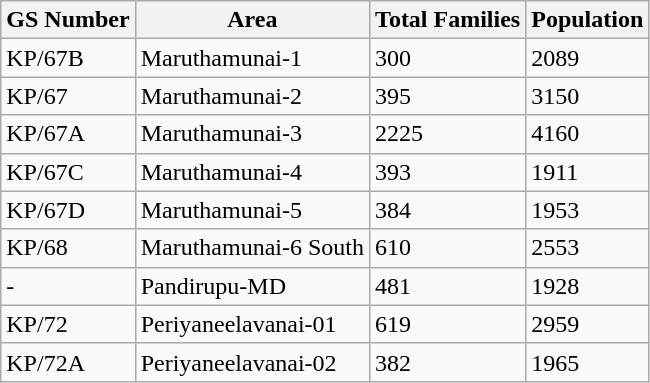<table class="wikitable">
<tr>
<th>GS Number</th>
<th>Area</th>
<th>Total Families</th>
<th>Population</th>
</tr>
<tr>
<td>KP/67B</td>
<td>Maruthamunai-1</td>
<td>300</td>
<td>2089</td>
</tr>
<tr>
<td>KP/67</td>
<td>Maruthamunai-2</td>
<td>395</td>
<td>3150</td>
</tr>
<tr>
<td>KP/67A</td>
<td>Maruthamunai-3</td>
<td>2225</td>
<td>4160</td>
</tr>
<tr>
<td>KP/67C</td>
<td>Maruthamunai-4</td>
<td>393</td>
<td>1911</td>
</tr>
<tr>
<td>KP/67D</td>
<td>Maruthamunai-5</td>
<td>384</td>
<td>1953</td>
</tr>
<tr>
<td>KP/68</td>
<td>Maruthamunai-6 South</td>
<td>610</td>
<td>2553</td>
</tr>
<tr>
<td>-</td>
<td>Pandirupu-MD</td>
<td>481</td>
<td>1928</td>
</tr>
<tr>
<td>KP/72</td>
<td>Periyaneelavanai-01</td>
<td>619</td>
<td>2959</td>
</tr>
<tr>
<td>KP/72A</td>
<td>Periyaneelavanai-02</td>
<td>382</td>
<td>1965</td>
</tr>
</table>
